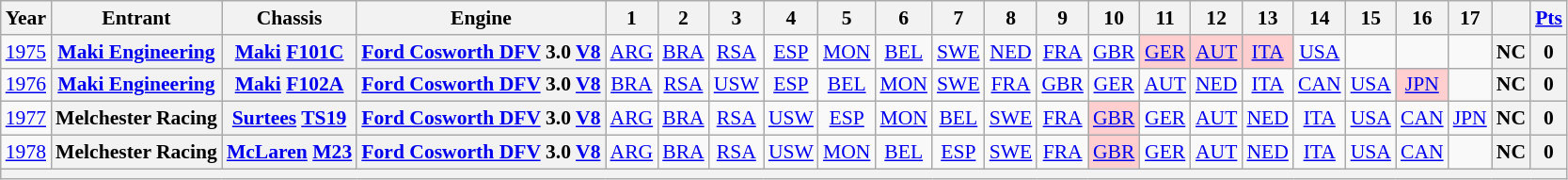<table class="wikitable" style="text-align:center; font-size:90%">
<tr>
<th>Year</th>
<th>Entrant</th>
<th>Chassis</th>
<th>Engine</th>
<th>1</th>
<th>2</th>
<th>3</th>
<th>4</th>
<th>5</th>
<th>6</th>
<th>7</th>
<th>8</th>
<th>9</th>
<th>10</th>
<th>11</th>
<th>12</th>
<th>13</th>
<th>14</th>
<th>15</th>
<th>16</th>
<th>17</th>
<th></th>
<th><a href='#'>Pts</a></th>
</tr>
<tr>
<td><a href='#'>1975</a></td>
<th><a href='#'>Maki Engineering</a></th>
<th><a href='#'>Maki</a> <a href='#'>F101C</a></th>
<th><a href='#'>Ford Cosworth DFV</a> 3.0 <a href='#'>V8</a></th>
<td><a href='#'>ARG</a></td>
<td><a href='#'>BRA</a></td>
<td><a href='#'>RSA</a></td>
<td><a href='#'>ESP</a></td>
<td><a href='#'>MON</a></td>
<td><a href='#'>BEL</a></td>
<td><a href='#'>SWE</a></td>
<td><a href='#'>NED</a></td>
<td><a href='#'>FRA</a></td>
<td><a href='#'>GBR</a></td>
<td style="background:#FFCFCF;"><a href='#'>GER</a><br></td>
<td style="background:#FFCFCF;"><a href='#'>AUT</a><br></td>
<td style="background:#FFCFCF;"><a href='#'>ITA</a><br></td>
<td><a href='#'>USA</a></td>
<td></td>
<td></td>
<td></td>
<th>NC</th>
<th>0</th>
</tr>
<tr>
<td><a href='#'>1976</a></td>
<th><a href='#'>Maki Engineering</a></th>
<th><a href='#'>Maki</a> <a href='#'>F102A</a></th>
<th><a href='#'>Ford Cosworth DFV</a> 3.0 <a href='#'>V8</a></th>
<td><a href='#'>BRA</a></td>
<td><a href='#'>RSA</a></td>
<td><a href='#'>USW</a></td>
<td><a href='#'>ESP</a></td>
<td><a href='#'>BEL</a></td>
<td><a href='#'>MON</a></td>
<td><a href='#'>SWE</a></td>
<td><a href='#'>FRA</a></td>
<td><a href='#'>GBR</a></td>
<td><a href='#'>GER</a></td>
<td><a href='#'>AUT</a></td>
<td><a href='#'>NED</a></td>
<td><a href='#'>ITA</a></td>
<td><a href='#'>CAN</a></td>
<td><a href='#'>USA</a></td>
<td style="background:#FFCFCF;"><a href='#'>JPN</a><br></td>
<td></td>
<th>NC</th>
<th>0</th>
</tr>
<tr>
<td><a href='#'>1977</a></td>
<th>Melchester Racing</th>
<th><a href='#'>Surtees</a> <a href='#'>TS19</a></th>
<th><a href='#'>Ford Cosworth DFV</a> 3.0 <a href='#'>V8</a></th>
<td><a href='#'>ARG</a></td>
<td><a href='#'>BRA</a></td>
<td><a href='#'>RSA</a></td>
<td><a href='#'>USW</a></td>
<td><a href='#'>ESP</a></td>
<td><a href='#'>MON</a></td>
<td><a href='#'>BEL</a></td>
<td><a href='#'>SWE</a></td>
<td><a href='#'>FRA</a></td>
<td style="background:#FFCFCF;"><a href='#'>GBR</a><br></td>
<td><a href='#'>GER</a></td>
<td><a href='#'>AUT</a></td>
<td><a href='#'>NED</a></td>
<td><a href='#'>ITA</a></td>
<td><a href='#'>USA</a></td>
<td><a href='#'>CAN</a></td>
<td><a href='#'>JPN</a></td>
<th>NC</th>
<th>0</th>
</tr>
<tr>
<td><a href='#'>1978</a></td>
<th>Melchester Racing</th>
<th><a href='#'>McLaren</a> <a href='#'>M23</a></th>
<th><a href='#'>Ford Cosworth DFV</a> 3.0 <a href='#'>V8</a></th>
<td><a href='#'>ARG</a></td>
<td><a href='#'>BRA</a></td>
<td><a href='#'>RSA</a></td>
<td><a href='#'>USW</a></td>
<td><a href='#'>MON</a></td>
<td><a href='#'>BEL</a></td>
<td><a href='#'>ESP</a></td>
<td><a href='#'>SWE</a></td>
<td><a href='#'>FRA</a></td>
<td style="background:#FFCFCF;"><a href='#'>GBR</a><br></td>
<td><a href='#'>GER</a></td>
<td><a href='#'>AUT</a></td>
<td><a href='#'>NED</a></td>
<td><a href='#'>ITA</a></td>
<td><a href='#'>USA</a></td>
<td><a href='#'>CAN</a></td>
<td></td>
<th>NC</th>
<th>0</th>
</tr>
<tr>
<th colspan="23"></th>
</tr>
</table>
